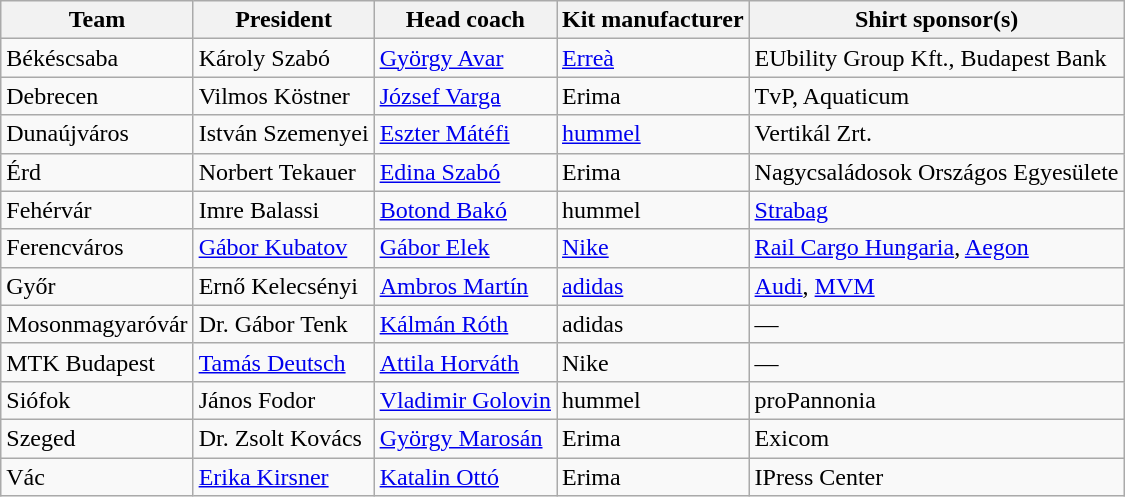<table class="wikitable sortable" style="text-align: left;">
<tr>
<th>Team</th>
<th>President</th>
<th>Head coach</th>
<th>Kit manufacturer</th>
<th>Shirt sponsor(s)</th>
</tr>
<tr>
<td>Békéscsaba</td>
<td>Károly Szabó</td>
<td> <a href='#'>György Avar</a></td>
<td><a href='#'>Erreà</a></td>
<td>EUbility Group Kft., Budapest Bank</td>
</tr>
<tr>
<td>Debrecen</td>
<td>Vilmos Köstner</td>
<td> <a href='#'>József Varga</a></td>
<td>Erima</td>
<td>TvP, Aquaticum</td>
</tr>
<tr>
<td>Dunaújváros</td>
<td>István Szemenyei</td>
<td> <a href='#'>Eszter Mátéfi</a></td>
<td><a href='#'>hummel</a></td>
<td>Vertikál Zrt.</td>
</tr>
<tr>
<td>Érd</td>
<td>Norbert Tekauer</td>
<td> <a href='#'>Edina Szabó</a></td>
<td>Erima</td>
<td>Nagycsaládosok Országos Egyesülete</td>
</tr>
<tr>
<td>Fehérvár</td>
<td>Imre Balassi</td>
<td> <a href='#'>Botond Bakó</a></td>
<td>hummel</td>
<td><a href='#'>Strabag</a></td>
</tr>
<tr>
<td>Ferencváros</td>
<td><a href='#'>Gábor Kubatov</a></td>
<td> <a href='#'>Gábor Elek</a></td>
<td><a href='#'>Nike</a></td>
<td><a href='#'>Rail Cargo Hungaria</a>, <a href='#'>Aegon</a></td>
</tr>
<tr>
<td>Győr</td>
<td>Ernő Kelecsényi</td>
<td> <a href='#'>Ambros Martín</a></td>
<td><a href='#'>adidas</a></td>
<td><a href='#'>Audi</a>, <a href='#'>MVM</a></td>
</tr>
<tr>
<td>Mosonmagyaróvár</td>
<td>Dr. Gábor Tenk</td>
<td> <a href='#'>Kálmán Róth</a></td>
<td>adidas</td>
<td>—</td>
</tr>
<tr>
<td>MTK Budapest</td>
<td><a href='#'>Tamás Deutsch</a></td>
<td> <a href='#'>Attila Horváth</a></td>
<td>Nike</td>
<td>—</td>
</tr>
<tr>
<td>Siófok</td>
<td>János Fodor</td>
<td> <a href='#'>Vladimir Golovin</a></td>
<td>hummel</td>
<td>proPannonia</td>
</tr>
<tr>
<td>Szeged</td>
<td>Dr. Zsolt Kovács</td>
<td> <a href='#'>György Marosán</a></td>
<td>Erima</td>
<td>Exicom</td>
</tr>
<tr>
<td>Vác</td>
<td><a href='#'>Erika Kirsner</a></td>
<td> <a href='#'>Katalin Ottó</a></td>
<td>Erima</td>
<td>IPress Center</td>
</tr>
</table>
